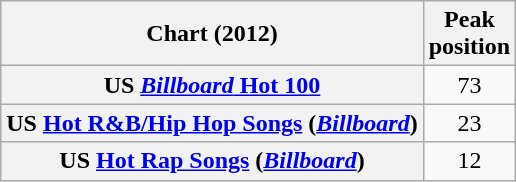<table class="wikitable sortable plainrowheaders" style="text-align:center">
<tr>
<th scope="col">Chart (2012)</th>
<th scope="col">Peak<br>position</th>
</tr>
<tr>
<th scope="row">US <a href='#'><em>Billboard</em> Hot 100</a></th>
<td>73</td>
</tr>
<tr>
<th scope="row">US <a href='#'>Hot R&B/Hip Hop Songs</a> (<em><a href='#'>Billboard</a></em>)</th>
<td>23</td>
</tr>
<tr>
<th scope="row">US <a href='#'>Hot Rap Songs</a> (<em><a href='#'>Billboard</a></em>)</th>
<td>12</td>
</tr>
</table>
